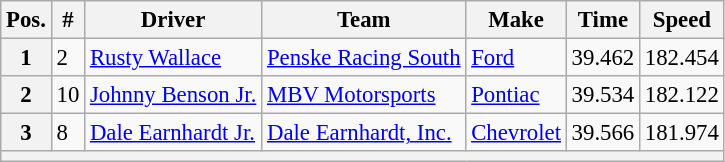<table class="wikitable" style="font-size:95%">
<tr>
<th>Pos.</th>
<th>#</th>
<th>Driver</th>
<th>Team</th>
<th>Make</th>
<th>Time</th>
<th>Speed</th>
</tr>
<tr>
<th>1</th>
<td>2</td>
<td><a href='#'>Rusty Wallace</a></td>
<td><a href='#'>Penske Racing South</a></td>
<td><a href='#'>Ford</a></td>
<td>39.462</td>
<td>182.454</td>
</tr>
<tr>
<th>2</th>
<td>10</td>
<td><a href='#'>Johnny Benson Jr.</a></td>
<td><a href='#'>MBV Motorsports</a></td>
<td><a href='#'>Pontiac</a></td>
<td>39.534</td>
<td>182.122</td>
</tr>
<tr>
<th>3</th>
<td>8</td>
<td><a href='#'>Dale Earnhardt Jr.</a></td>
<td><a href='#'>Dale Earnhardt, Inc.</a></td>
<td><a href='#'>Chevrolet</a></td>
<td>39.566</td>
<td>181.974</td>
</tr>
<tr>
<th colspan="7"></th>
</tr>
</table>
